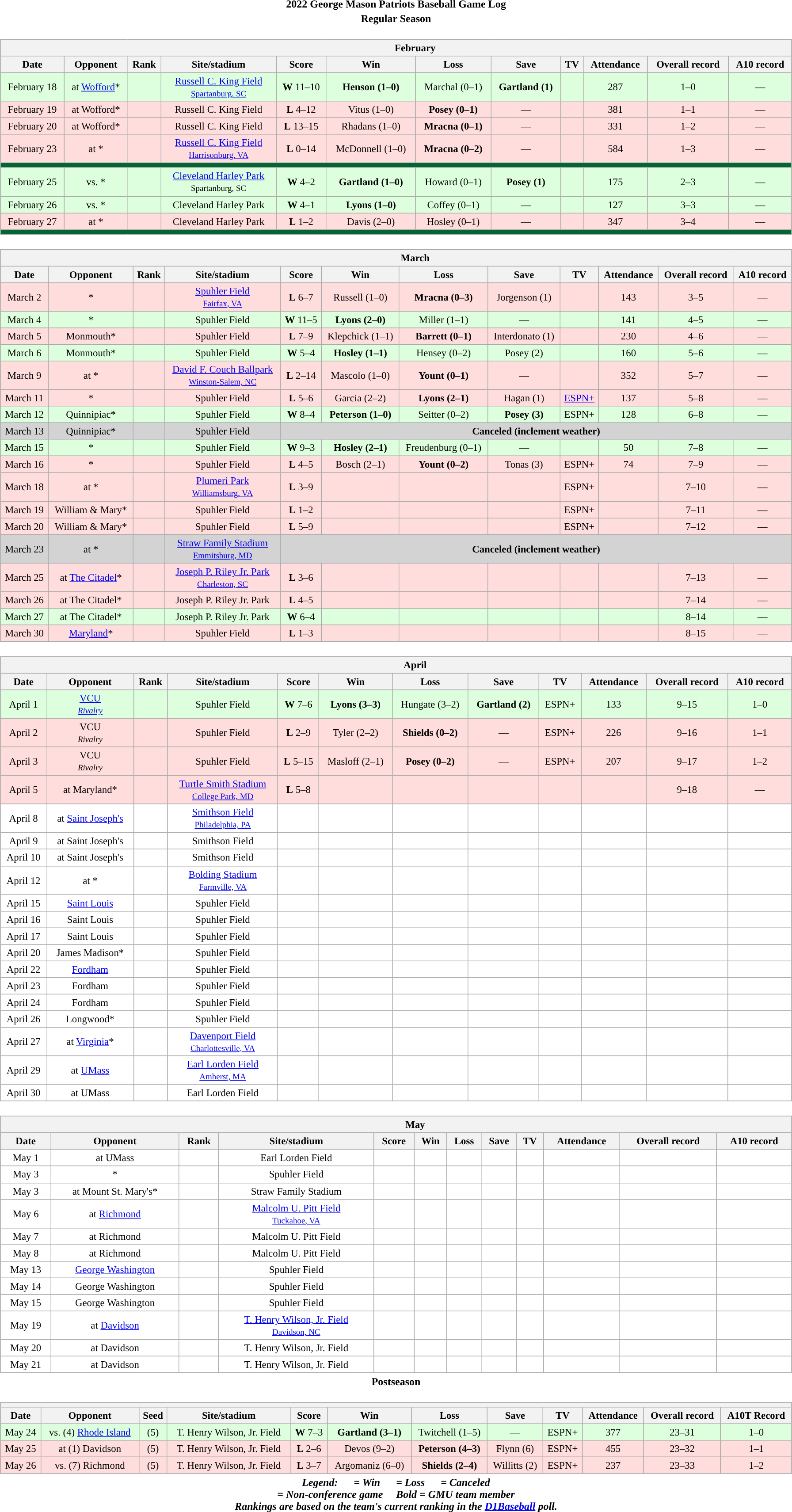<table class="toccolours" width=95% style="clear:both; margin:1.5em auto; text-align:center;">
<tr>
<th colspan=2>2022 George Mason Patriots Baseball Game Log</th>
</tr>
<tr>
<th colspan=2>Regular Season</th>
</tr>
<tr valign="top">
<td><br><table class="wikitable collapsible collapsed" style="margin:auto; width:100%; text-align:center; font-size:95%">
<tr>
<th colspan=12 style="padding-left:4em;">February</th>
</tr>
<tr>
<th>Date</th>
<th>Opponent</th>
<th>Rank</th>
<th>Site/stadium</th>
<th>Score</th>
<th>Win</th>
<th>Loss</th>
<th>Save</th>
<th>TV</th>
<th>Attendance</th>
<th>Overall record</th>
<th>A10 record</th>
</tr>
<tr align="center" bgcolor="ddffdd">
<td>February 18</td>
<td>at <a href='#'>Wofford</a>*</td>
<td></td>
<td><a href='#'>Russell C. King Field</a><br><small><a href='#'>Spartanburg, SC</a></small></td>
<td><strong>W</strong> 11–10</td>
<td><strong>Henson (1–0)</strong></td>
<td>Marchal (0–1)</td>
<td><strong>Gartland (1)</strong></td>
<td></td>
<td>287</td>
<td>1–0</td>
<td>—</td>
</tr>
<tr align="center" bgcolor="ffdddd">
<td>February 19</td>
<td>at Wofford*</td>
<td></td>
<td>Russell C. King Field</td>
<td><strong>L</strong> 4–12</td>
<td>Vitus (1–0)</td>
<td><strong>Posey (0–1)</strong></td>
<td>—</td>
<td></td>
<td>381</td>
<td>1–1</td>
<td>—</td>
</tr>
<tr align="center" bgcolor="ffdddd">
<td>February 20</td>
<td>at Wofford*</td>
<td></td>
<td>Russell C. King Field</td>
<td><strong>L</strong> 13–15</td>
<td>Rhadans (1–0)</td>
<td><strong>Mracna (0–1)</strong></td>
<td>—</td>
<td></td>
<td>331</td>
<td>1–2</td>
<td>—</td>
</tr>
<tr align="center" bgcolor="ffdddd">
<td>February 23</td>
<td>at *</td>
<td></td>
<td><a href='#'>Russell C. King Field</a><br><small><a href='#'>Harrisonburg, VA</a></small></td>
<td><strong>L</strong> 0–14</td>
<td>McDonnell (1–0)</td>
<td><strong>Mracna (0–2)</strong></td>
<td>—</td>
<td></td>
<td>584</td>
<td>1–3</td>
<td>—</td>
</tr>
<tr>
<th colspan=14 style="padding-left:4em;background:#006633; color:white"></th>
</tr>
<tr align="center" bgcolor="ddffdd">
<td>February 25</td>
<td>vs. *</td>
<td></td>
<td><a href='#'>Cleveland Harley Park</a><br><small>Spartanburg, SC</small></td>
<td><strong>W</strong> 4–2</td>
<td><strong>Gartland (1–0)</strong></td>
<td>Howard (0–1)</td>
<td><strong>Posey (1)</strong></td>
<td></td>
<td>175</td>
<td>2–3</td>
<td>—</td>
</tr>
<tr align="center" bgcolor="ddffdd">
<td>February 26</td>
<td>vs. *</td>
<td></td>
<td>Cleveland Harley Park</td>
<td><strong>W</strong> 4–1</td>
<td><strong>Lyons (1–0)</strong></td>
<td>Coffey (0–1)</td>
<td>—</td>
<td></td>
<td>127</td>
<td>3–3</td>
<td>—</td>
</tr>
<tr align="center" bgcolor="ffdddd">
<td>February 27</td>
<td>at *</td>
<td></td>
<td>Cleveland Harley Park</td>
<td><strong>L</strong> 1–2</td>
<td>Davis (2–0)</td>
<td>Hosley (0–1)</td>
<td>—</td>
<td></td>
<td>347</td>
<td>3–4</td>
<td>—</td>
</tr>
<tr>
<th colspan=14 style="padding-left:4em;background:#006633; color:white"></th>
</tr>
</table>
</td>
</tr>
<tr>
<td><br><table class="wikitable collapsible collapsed" style="margin:auto; width:100%; text-align:center; font-size:95%">
<tr>
<th colspan=12 style="padding-left:4em;">March</th>
</tr>
<tr>
<th>Date</th>
<th>Opponent</th>
<th>Rank</th>
<th>Site/stadium</th>
<th>Score</th>
<th>Win</th>
<th>Loss</th>
<th>Save</th>
<th>TV</th>
<th>Attendance</th>
<th>Overall record</th>
<th>A10 record</th>
</tr>
<tr align="center" bgcolor="ffdddd">
<td>March 2</td>
<td>*</td>
<td></td>
<td><a href='#'>Spuhler Field</a><br><small><a href='#'>Fairfax, VA</a></small></td>
<td><strong>L</strong> 6–7</td>
<td>Russell (1–0)</td>
<td><strong>Mracna (0–3)</strong></td>
<td>Jorgenson (1)</td>
<td></td>
<td>143</td>
<td>3–5</td>
<td>—</td>
</tr>
<tr align="center" bgcolor="ddffdd">
<td>March 4</td>
<td>*</td>
<td></td>
<td>Spuhler Field</td>
<td><strong>W</strong> 11–5</td>
<td><strong>Lyons (2–0)</strong></td>
<td>Miller (1–1)</td>
<td>—</td>
<td></td>
<td>141</td>
<td>4–5</td>
<td>—</td>
</tr>
<tr align="center" bgcolor="ffdddd">
<td>March 5</td>
<td>Monmouth*</td>
<td></td>
<td>Spuhler Field</td>
<td><strong>L</strong> 7–9</td>
<td>Klepchick (1–1)</td>
<td><strong>Barrett (0–1)</strong></td>
<td>Interdonato (1)</td>
<td></td>
<td>230</td>
<td>4–6</td>
<td>—</td>
</tr>
<tr align="center" bgcolor="ddffdd">
<td>March 6</td>
<td>Monmouth*</td>
<td></td>
<td>Spuhler Field</td>
<td><strong>W</strong> 5–4</td>
<td><strong>Hosley (1–1)</strong></td>
<td>Hensey (0–2)</td>
<td>Posey (2)</td>
<td></td>
<td>160</td>
<td>5–6</td>
<td>—</td>
</tr>
<tr align="center" bgcolor="ffdddd">
<td>March 9</td>
<td>at *</td>
<td></td>
<td><a href='#'>David F. Couch Ballpark</a><br><small><a href='#'>Winston-Salem, NC</a></small></td>
<td><strong>L</strong> 2–14</td>
<td>Mascolo (1–0)</td>
<td><strong>Yount (0–1)</strong></td>
<td>—</td>
<td></td>
<td>352</td>
<td>5–7</td>
<td>—</td>
</tr>
<tr align="center" bgcolor="ffdddd">
<td>March 11</td>
<td>*</td>
<td></td>
<td>Spuhler Field</td>
<td><strong>L</strong> 5–6</td>
<td>Garcia (2–2)</td>
<td><strong>Lyons (2–1)</strong></td>
<td>Hagan (1)</td>
<td><a href='#'>ESPN+</a></td>
<td>137</td>
<td>5–8</td>
<td>—</td>
</tr>
<tr align="center" bgcolor="ddffdd">
<td>March 12</td>
<td>Quinnipiac*</td>
<td></td>
<td>Spuhler Field</td>
<td><strong>W</strong> 8–4</td>
<td><strong>Peterson (1–0)</strong></td>
<td>Seitter (0–2)</td>
<td><strong>Posey (3)</strong></td>
<td>ESPN+</td>
<td>128</td>
<td>6–8</td>
<td>—</td>
</tr>
<tr align="center" bgcolor="d3d3d3">
<td>March 13</td>
<td>Quinnipiac*</td>
<td></td>
<td>Spuhler Field</td>
<td colspan="8"><strong>Canceled (inclement weather)</strong></td>
</tr>
<tr align="center" bgcolor="ddffdd">
<td>March 15</td>
<td>*</td>
<td></td>
<td>Spuhler Field</td>
<td><strong>W</strong> 9–3</td>
<td><strong>Hosley (2–1)</strong></td>
<td>Freudenburg (0–1)</td>
<td>—</td>
<td></td>
<td>50</td>
<td>7–8</td>
<td>—</td>
</tr>
<tr align="center" bgcolor="ffdddd">
<td>March 16</td>
<td>*</td>
<td></td>
<td>Spuhler Field</td>
<td><strong>L</strong> 4–5</td>
<td>Bosch (2–1)</td>
<td><strong>Yount (0–2)</strong></td>
<td>Tonas (3)</td>
<td>ESPN+</td>
<td>74</td>
<td>7–9</td>
<td>—</td>
</tr>
<tr align="center" bgcolor="ffdddd">
<td>March 18</td>
<td>at *</td>
<td></td>
<td><a href='#'>Plumeri Park</a><br><small><a href='#'>Williamsburg, VA</a></small></td>
<td><strong>L</strong> 3–9</td>
<td></td>
<td></td>
<td></td>
<td>ESPN+</td>
<td></td>
<td>7–10</td>
<td>—</td>
</tr>
<tr align="center" bgcolor="ffdddd">
<td>March 19</td>
<td>William & Mary*</td>
<td></td>
<td>Spuhler Field</td>
<td><strong>L</strong> 1–2</td>
<td></td>
<td></td>
<td></td>
<td>ESPN+</td>
<td></td>
<td>7–11</td>
<td>—</td>
</tr>
<tr align="center" bgcolor="ffdddd">
<td>March 20</td>
<td>William & Mary*</td>
<td></td>
<td>Spuhler Field</td>
<td><strong>L</strong> 5–9</td>
<td></td>
<td></td>
<td></td>
<td>ESPN+</td>
<td></td>
<td>7–12</td>
<td>—</td>
</tr>
<tr align="center" bgcolor="d3d3d3">
<td>March 23</td>
<td>at *</td>
<td></td>
<td><a href='#'>Straw Family Stadium</a><br><small><a href='#'>Emmitsburg, MD</a></small></td>
<td colspan="8"><strong>Canceled (inclement weather)</strong></td>
</tr>
<tr align="center" bgcolor="ffdddd">
<td>March 25</td>
<td>at <a href='#'>The Citadel</a>*</td>
<td></td>
<td><a href='#'>Joseph P. Riley Jr. Park</a><br><small><a href='#'>Charleston, SC</a></small></td>
<td><strong>L</strong> 3–6</td>
<td></td>
<td></td>
<td></td>
<td></td>
<td></td>
<td>7–13</td>
<td>—</td>
</tr>
<tr align="center" bgcolor="ffdddd">
<td>March 26</td>
<td>at The Citadel*</td>
<td></td>
<td>Joseph P. Riley Jr. Park</td>
<td><strong>L</strong> 4–5</td>
<td></td>
<td></td>
<td></td>
<td></td>
<td></td>
<td>7–14</td>
<td>—</td>
</tr>
<tr align="center" bgcolor="ddffdd">
<td>March 27</td>
<td>at The Citadel*</td>
<td></td>
<td>Joseph P. Riley Jr. Park</td>
<td><strong>W</strong> 6–4</td>
<td></td>
<td></td>
<td></td>
<td></td>
<td></td>
<td>8–14</td>
<td>—</td>
</tr>
<tr align="center" bgcolor="ffdddd">
<td>March 30</td>
<td><a href='#'>Maryland</a>*</td>
<td></td>
<td>Spuhler Field</td>
<td><strong>L</strong> 1–3</td>
<td></td>
<td></td>
<td></td>
<td></td>
<td></td>
<td>8–15</td>
<td>—</td>
</tr>
</table>
</td>
</tr>
<tr>
<td><br><table class="wikitable collapsible collapsed" style="margin:auto; width:100%; text-align:center; font-size:95%">
<tr>
<th colspan=12 style="padding-left:4em;">April</th>
</tr>
<tr>
<th>Date</th>
<th>Opponent</th>
<th>Rank</th>
<th>Site/stadium</th>
<th>Score</th>
<th>Win</th>
<th>Loss</th>
<th>Save</th>
<th>TV</th>
<th>Attendance</th>
<th>Overall record</th>
<th>A10 record</th>
</tr>
<tr align="center" bgcolor="ddffdd">
<td>April 1</td>
<td><a href='#'>VCU</a><br><small><em><a href='#'>Rivalry</a></em></small></td>
<td></td>
<td>Spuhler Field</td>
<td><strong>W</strong> 7–6</td>
<td><strong>Lyons (3–3)</strong></td>
<td>Hungate (3–2)</td>
<td><strong>Gartland (2)</strong></td>
<td>ESPN+</td>
<td>133</td>
<td>9–15</td>
<td>1–0</td>
</tr>
<tr align="center" bgcolor="ffdddd">
<td>April 2</td>
<td>VCU<br><small><em>Rivalry</em></small></td>
<td></td>
<td>Spuhler Field</td>
<td><strong>L</strong> 2–9</td>
<td>Tyler (2–2)</td>
<td><strong>Shields (0–2)</strong></td>
<td>—</td>
<td>ESPN+</td>
<td>226</td>
<td>9–16</td>
<td>1–1</td>
</tr>
<tr align="center" bgcolor="ffdddd">
<td>April 3</td>
<td>VCU<br><small><em>Rivalry</em></small></td>
<td></td>
<td>Spuhler Field</td>
<td><strong>L</strong> 5–15</td>
<td>Masloff (2–1)</td>
<td><strong>Posey (0–2)</strong></td>
<td>—</td>
<td>ESPN+</td>
<td>207</td>
<td>9–17</td>
<td>1–2</td>
</tr>
<tr align="center" bgcolor="ffdddd">
<td>April 5</td>
<td>at Maryland*</td>
<td></td>
<td><a href='#'>Turtle Smith Stadium</a><br><small><a href='#'>College Park, MD</a></small></td>
<td><strong>L</strong> 5–8</td>
<td></td>
<td></td>
<td></td>
<td></td>
<td></td>
<td>9–18</td>
<td>—</td>
</tr>
<tr align="center" bgcolor="white">
<td>April 8</td>
<td>at <a href='#'>Saint Joseph's</a></td>
<td></td>
<td><a href='#'>Smithson Field</a><br><small><a href='#'>Philadelphia, PA</a></small></td>
<td></td>
<td></td>
<td></td>
<td></td>
<td></td>
<td></td>
<td></td>
<td></td>
</tr>
<tr align="center" bgcolor="white">
<td>April 9</td>
<td>at Saint Joseph's</td>
<td></td>
<td>Smithson Field</td>
<td></td>
<td></td>
<td></td>
<td></td>
<td></td>
<td></td>
<td></td>
<td></td>
</tr>
<tr align="center" bgcolor="white">
<td>April 10</td>
<td>at Saint Joseph's</td>
<td></td>
<td>Smithson Field</td>
<td></td>
<td></td>
<td></td>
<td></td>
<td></td>
<td></td>
<td></td>
<td></td>
</tr>
<tr align="center" bgcolor="white">
<td>April 12</td>
<td>at *</td>
<td></td>
<td><a href='#'>Bolding Stadium</a><br><small><a href='#'>Farmville, VA</a></small></td>
<td></td>
<td></td>
<td></td>
<td></td>
<td></td>
<td></td>
<td></td>
<td></td>
</tr>
<tr align="center" bgcolor="white">
<td>April 15</td>
<td><a href='#'>Saint Louis</a></td>
<td></td>
<td>Spuhler Field</td>
<td></td>
<td></td>
<td></td>
<td></td>
<td></td>
<td></td>
<td></td>
<td></td>
</tr>
<tr align="center" bgcolor="white">
<td>April 16</td>
<td>Saint Louis</td>
<td></td>
<td>Spuhler Field</td>
<td></td>
<td></td>
<td></td>
<td></td>
<td></td>
<td></td>
<td></td>
<td></td>
</tr>
<tr align="center" bgcolor="white">
<td>April 17</td>
<td>Saint Louis</td>
<td></td>
<td>Spuhler Field</td>
<td></td>
<td></td>
<td></td>
<td></td>
<td></td>
<td></td>
<td></td>
<td></td>
</tr>
<tr align="center" bgcolor="white">
<td>April 20</td>
<td>James Madison*</td>
<td></td>
<td>Spuhler Field</td>
<td></td>
<td></td>
<td></td>
<td></td>
<td></td>
<td></td>
<td></td>
<td></td>
</tr>
<tr align="center" bgcolor="white">
<td>April 22</td>
<td><a href='#'>Fordham</a></td>
<td></td>
<td>Spuhler Field</td>
<td></td>
<td></td>
<td></td>
<td></td>
<td></td>
<td></td>
<td></td>
<td></td>
</tr>
<tr align="center" bgcolor="white">
<td>April 23</td>
<td>Fordham</td>
<td></td>
<td>Spuhler Field</td>
<td></td>
<td></td>
<td></td>
<td></td>
<td></td>
<td></td>
<td></td>
<td></td>
</tr>
<tr align="center" bgcolor="white">
<td>April 24</td>
<td>Fordham</td>
<td></td>
<td>Spuhler Field</td>
<td></td>
<td></td>
<td></td>
<td></td>
<td></td>
<td></td>
<td></td>
<td></td>
</tr>
<tr align="center" bgcolor="white">
<td>April 26</td>
<td>Longwood*</td>
<td></td>
<td>Spuhler Field</td>
<td></td>
<td></td>
<td></td>
<td></td>
<td></td>
<td></td>
<td></td>
<td></td>
</tr>
<tr align="center" bgcolor="white">
<td>April 27</td>
<td>at <a href='#'>Virginia</a>*</td>
<td></td>
<td><a href='#'>Davenport Field</a><br><small><a href='#'>Charlottesville, VA</a></small></td>
<td></td>
<td></td>
<td></td>
<td></td>
<td></td>
<td></td>
<td></td>
<td></td>
</tr>
<tr align="center" bgcolor="white">
<td>April 29</td>
<td>at <a href='#'>UMass</a></td>
<td></td>
<td><a href='#'>Earl Lorden Field</a><br><small><a href='#'>Amherst, MA</a></small></td>
<td></td>
<td></td>
<td></td>
<td></td>
<td></td>
<td></td>
<td></td>
<td></td>
</tr>
<tr align="center" bgcolor="white">
<td>April 30</td>
<td>at UMass</td>
<td></td>
<td>Earl Lorden Field</td>
<td></td>
<td></td>
<td></td>
<td></td>
<td></td>
<td></td>
<td></td>
<td></td>
</tr>
</table>
</td>
</tr>
<tr>
<td><br><table class="wikitable collapsible collapsed" style="margin:auto; width:100%; text-align:center; font-size:95%">
<tr>
<th colspan=13 style="padding-left:4em;">May</th>
</tr>
<tr>
<th>Date</th>
<th>Opponent</th>
<th>Rank</th>
<th>Site/stadium</th>
<th>Score</th>
<th>Win</th>
<th>Loss</th>
<th>Save</th>
<th>TV</th>
<th>Attendance</th>
<th>Overall record</th>
<th>A10 record</th>
</tr>
<tr align="center" bgcolor="white">
<td>May 1</td>
<td>at UMass</td>
<td></td>
<td>Earl Lorden Field</td>
<td></td>
<td></td>
<td></td>
<td></td>
<td></td>
<td></td>
<td></td>
<td></td>
</tr>
<tr align="center" bgcolor="white">
<td>May 3</td>
<td>*</td>
<td></td>
<td>Spuhler Field</td>
<td></td>
<td></td>
<td></td>
<td></td>
<td></td>
<td></td>
<td></td>
<td></td>
</tr>
<tr align="center" bgcolor="white">
<td>May 3</td>
<td>at Mount St. Mary's*</td>
<td></td>
<td>Straw Family Stadium</td>
<td></td>
<td></td>
<td></td>
<td></td>
<td></td>
<td></td>
<td></td>
<td></td>
</tr>
<tr align="center" bgcolor="white">
<td>May 6</td>
<td>at <a href='#'>Richmond</a></td>
<td></td>
<td><a href='#'>Malcolm U. Pitt Field</a><br><small><a href='#'>Tuckahoe, VA</a></small></td>
<td></td>
<td></td>
<td></td>
<td></td>
<td></td>
<td></td>
<td></td>
<td></td>
</tr>
<tr align="center" bgcolor="white">
<td>May 7</td>
<td>at Richmond</td>
<td></td>
<td>Malcolm U. Pitt Field</td>
<td></td>
<td></td>
<td></td>
<td></td>
<td></td>
<td></td>
<td></td>
<td></td>
</tr>
<tr align="center" bgcolor="white">
<td>May 8</td>
<td>at Richmond</td>
<td></td>
<td>Malcolm U. Pitt Field</td>
<td></td>
<td></td>
<td></td>
<td></td>
<td></td>
<td></td>
<td></td>
<td></td>
</tr>
<tr align="center" bgcolor="white">
<td>May 13</td>
<td><a href='#'>George Washington</a></td>
<td></td>
<td>Spuhler Field</td>
<td></td>
<td></td>
<td></td>
<td></td>
<td></td>
<td></td>
<td></td>
<td></td>
</tr>
<tr align="center" bgcolor="white">
<td>May 14</td>
<td>George Washington</td>
<td></td>
<td>Spuhler Field</td>
<td></td>
<td></td>
<td></td>
<td></td>
<td></td>
<td></td>
<td></td>
<td></td>
</tr>
<tr align="center" bgcolor="white">
<td>May 15</td>
<td>George Washington</td>
<td></td>
<td>Spuhler Field</td>
<td></td>
<td></td>
<td></td>
<td></td>
<td></td>
<td></td>
<td></td>
<td></td>
</tr>
<tr align="center" bgcolor="white">
<td>May 19</td>
<td>at <a href='#'>Davidson</a></td>
<td></td>
<td><a href='#'>T. Henry Wilson, Jr. Field</a><br><small><a href='#'>Davidson, NC</a></small></td>
<td></td>
<td></td>
<td></td>
<td></td>
<td></td>
<td></td>
<td></td>
<td></td>
</tr>
<tr align="center" bgcolor="white">
<td>May 20</td>
<td>at Davidson</td>
<td></td>
<td>T. Henry Wilson, Jr. Field</td>
<td></td>
<td></td>
<td></td>
<td></td>
<td></td>
<td></td>
<td></td>
<td></td>
</tr>
<tr align="center" bgcolor="white">
<td>May 21</td>
<td>at Davidson</td>
<td></td>
<td>T. Henry Wilson, Jr. Field</td>
<td></td>
<td></td>
<td></td>
<td></td>
<td></td>
<td></td>
<td></td>
<td></td>
</tr>
</table>
</td>
</tr>
<tr>
<th colspan=2>Postseason</th>
</tr>
<tr>
<td><br><table class="wikitable collapsible" style="margin:auto; width:100%; text-align:center; font-size:95%">
<tr>
<th colspan=12 style="padding-left:4em;"></th>
</tr>
<tr>
<th>Date</th>
<th>Opponent</th>
<th>Seed</th>
<th>Site/stadium</th>
<th>Score</th>
<th>Win</th>
<th>Loss</th>
<th>Save</th>
<th>TV</th>
<th>Attendance</th>
<th>Overall record</th>
<th>A10T Record</th>
</tr>
<tr align="center" bgcolor="ddffdd">
<td>May 24</td>
<td>vs. (4) <a href='#'>Rhode Island</a></td>
<td>(5)</td>
<td>T. Henry Wilson, Jr. Field</td>
<td><strong>W</strong> 7–3</td>
<td><strong>Gartland (3–1)</strong></td>
<td>Twitchell (1–5)</td>
<td>—</td>
<td>ESPN+</td>
<td>377</td>
<td>23–31</td>
<td>1–0</td>
</tr>
<tr align="center" bgcolor="ffdddd">
<td>May 25</td>
<td>at (1) Davidson</td>
<td>(5)</td>
<td>T. Henry Wilson, Jr. Field</td>
<td><strong>L</strong> 2–6</td>
<td>Devos (9–2)</td>
<td><strong>Peterson (4–3)</strong></td>
<td>Flynn (6)</td>
<td>ESPN+</td>
<td>455</td>
<td>23–32</td>
<td>1–1</td>
</tr>
<tr align="center" bgcolor="ffdddd">
<td>May 26</td>
<td>vs. (7) Richmond</td>
<td>(5)</td>
<td>T. Henry Wilson, Jr. Field</td>
<td><strong>L</strong> 3–7</td>
<td>Argomaniz (6–0)</td>
<td><strong>Shields (2–4)</strong></td>
<td>Willitts (2)</td>
<td>ESPN+</td>
<td>237</td>
<td>23–33</td>
<td>1–2</td>
</tr>
</table>
</td>
</tr>
<tr>
<th colspan=9><em>Legend:       = Win       = Loss       = Canceled<br> = Non-conference game     Bold = GMU team member<br>Rankings are based on the team's current ranking in the <a href='#'>D1Baseball</a> poll.</em></th>
</tr>
</table>
